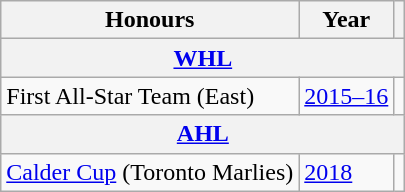<table class="wikitable">
<tr>
<th>Honours</th>
<th>Year</th>
<th></th>
</tr>
<tr>
<th colspan="3"><a href='#'>WHL</a></th>
</tr>
<tr>
<td>First All-Star Team (East)</td>
<td><a href='#'>2015–16</a></td>
<td></td>
</tr>
<tr>
<th colspan="3"><a href='#'>AHL</a></th>
</tr>
<tr>
<td><a href='#'>Calder Cup</a> (Toronto Marlies)</td>
<td><a href='#'>2018</a></td>
<td></td>
</tr>
</table>
